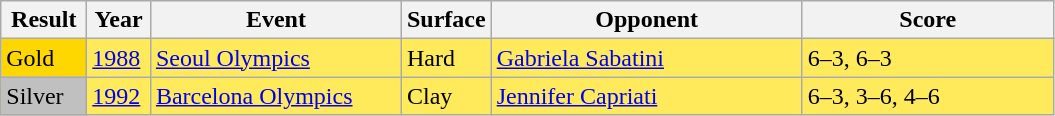<table class="sortable wikitable">
<tr>
<th style="width:50px">Result</th>
<th style="width:35px">Year</th>
<th style="width:160px">Event</th>
<th style="width:50px">Surface</th>
<th style="width:200px">Opponent</th>
<th style="width:160px" class="unsortable">Score</th>
</tr>
<tr bgcolor=FFEA5C>
<td bgcolor=gold>Gold</td>
<td><a href='#'>1988</a></td>
<td><a href='#'>Seoul Olympics</a></td>
<td>Hard</td>
<td> <a href='#'>Gabriela Sabatini</a></td>
<td>6–3, 6–3</td>
</tr>
<tr bgcolor=FFEA5C>
<td bgcolor=silver>Silver</td>
<td><a href='#'>1992</a></td>
<td><a href='#'>Barcelona Olympics</a></td>
<td>Clay</td>
<td> <a href='#'>Jennifer Capriati</a></td>
<td>6–3, 3–6, 4–6</td>
</tr>
</table>
